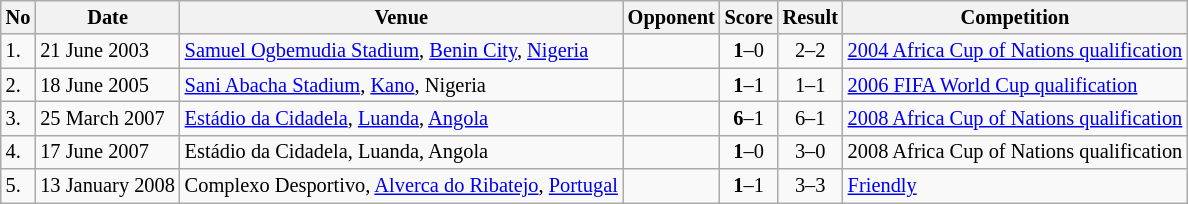<table class="wikitable" style="font-size:85%;">
<tr>
<th>No</th>
<th>Date</th>
<th>Venue</th>
<th>Opponent</th>
<th>Score</th>
<th>Result</th>
<th>Competition</th>
</tr>
<tr>
<td>1.</td>
<td>21 June 2003</td>
<td><a href='#'>Samuel Ogbemudia Stadium</a>, <a href='#'>Benin City</a>, <a href='#'>Nigeria</a></td>
<td></td>
<td align=center><strong>1</strong>–0</td>
<td align=center>2–2</td>
<td><a href='#'>2004 Africa Cup of Nations qualification</a></td>
</tr>
<tr>
<td>2.</td>
<td>18 June 2005</td>
<td><a href='#'>Sani Abacha Stadium</a>, <a href='#'>Kano</a>, Nigeria</td>
<td></td>
<td align=center><strong>1</strong>–1</td>
<td align=center>1–1</td>
<td><a href='#'>2006 FIFA World Cup qualification</a></td>
</tr>
<tr>
<td>3.</td>
<td>25 March 2007</td>
<td><a href='#'>Estádio da Cidadela</a>, <a href='#'>Luanda</a>, <a href='#'>Angola</a></td>
<td></td>
<td align=center><strong>6</strong>–1</td>
<td align=center>6–1</td>
<td><a href='#'>2008 Africa Cup of Nations qualification</a></td>
</tr>
<tr>
<td>4.</td>
<td>17 June 2007</td>
<td>Estádio da Cidadela, Luanda, Angola</td>
<td></td>
<td align=center><strong>1</strong>–0</td>
<td align=center>3–0</td>
<td>2008 Africa Cup of Nations qualification</td>
</tr>
<tr>
<td>5.</td>
<td>13 January 2008</td>
<td>Complexo Desportivo, <a href='#'>Alverca do Ribatejo</a>, <a href='#'>Portugal</a></td>
<td></td>
<td align=center><strong>1</strong>–1</td>
<td align=center>3–3</td>
<td><a href='#'>Friendly</a></td>
</tr>
</table>
